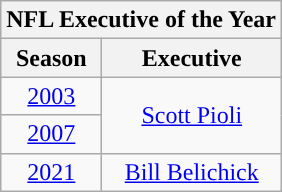<table class="wikitable sortable" style="text-align:center">
<tr>
<th colspan="2">NFL Executive of the Year</th>
</tr>
<tr>
<th>Season</th>
<th>Executive</th>
</tr>
<tr>
<td><a href='#'>2003</a></td>
<td rowspan=2><a href='#'>Scott Pioli</a></td>
</tr>
<tr>
<td><a href='#'>2007</a></td>
</tr>
<tr>
<td><a href='#'>2021</a></td>
<td><a href='#'>Bill Belichick</a></td>
</tr>
</table>
